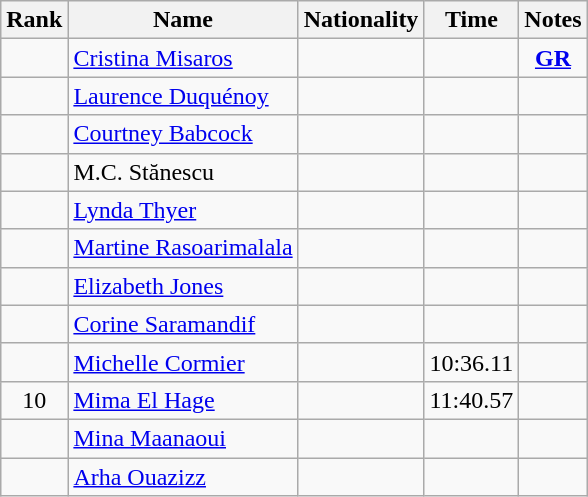<table class="wikitable sortable" style="text-align:center">
<tr>
<th>Rank</th>
<th>Name</th>
<th>Nationality</th>
<th>Time</th>
<th>Notes</th>
</tr>
<tr>
<td></td>
<td align=left><a href='#'>Cristina Misaros</a></td>
<td align=left></td>
<td></td>
<td><strong><a href='#'>GR</a></strong></td>
</tr>
<tr>
<td></td>
<td align=left><a href='#'>Laurence Duquénoy</a></td>
<td align=left></td>
<td></td>
<td></td>
</tr>
<tr>
<td></td>
<td align=left><a href='#'>Courtney Babcock</a></td>
<td align=left></td>
<td></td>
<td></td>
</tr>
<tr>
<td></td>
<td align=left>M.C. Stănescu</td>
<td align=left></td>
<td></td>
<td></td>
</tr>
<tr>
<td></td>
<td align=left><a href='#'>Lynda Thyer</a></td>
<td align=left></td>
<td></td>
<td></td>
</tr>
<tr>
<td></td>
<td align=left><a href='#'>Martine Rasoarimalala</a></td>
<td align=left></td>
<td></td>
<td></td>
</tr>
<tr>
<td></td>
<td align=left><a href='#'>Elizabeth Jones</a></td>
<td align=left></td>
<td></td>
<td></td>
</tr>
<tr>
<td></td>
<td align=left><a href='#'>Corine Saramandif</a></td>
<td align=left></td>
<td></td>
<td></td>
</tr>
<tr>
<td></td>
<td align=left><a href='#'>Michelle Cormier</a></td>
<td align=left></td>
<td>10:36.11</td>
<td></td>
</tr>
<tr>
<td>10</td>
<td align=left><a href='#'>Mima El Hage</a></td>
<td align=left></td>
<td>11:40.57</td>
<td></td>
</tr>
<tr>
<td></td>
<td align=left><a href='#'>Mina Maanaoui</a></td>
<td align=left></td>
<td></td>
<td></td>
</tr>
<tr>
<td></td>
<td align=left><a href='#'>Arha Ouazizz</a></td>
<td align=left></td>
<td></td>
<td></td>
</tr>
</table>
